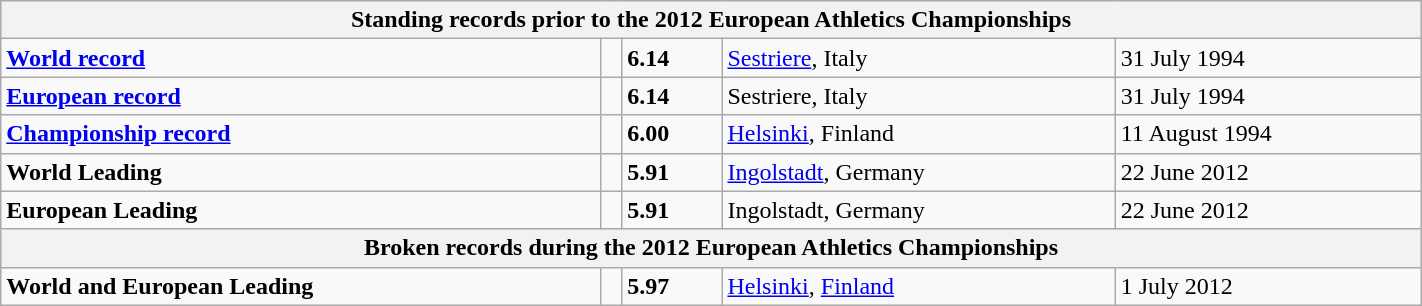<table class="wikitable" width=75%>
<tr>
<th colspan="5">Standing records prior to the 2012 European Athletics Championships</th>
</tr>
<tr>
<td><strong><a href='#'>World record</a></strong></td>
<td></td>
<td><strong>6.14</strong></td>
<td><a href='#'>Sestriere</a>, Italy</td>
<td>31 July 1994</td>
</tr>
<tr>
<td><strong><a href='#'>European record</a></strong></td>
<td></td>
<td><strong>6.14</strong></td>
<td>Sestriere, Italy</td>
<td>31 July 1994</td>
</tr>
<tr>
<td><strong><a href='#'>Championship record</a></strong></td>
<td></td>
<td><strong>6.00</strong></td>
<td><a href='#'>Helsinki</a>, Finland</td>
<td>11 August 1994</td>
</tr>
<tr>
<td><strong>World Leading</strong></td>
<td></td>
<td><strong>5.91</strong></td>
<td><a href='#'>Ingolstadt</a>, Germany</td>
<td>22 June 2012</td>
</tr>
<tr>
<td><strong>European Leading</strong></td>
<td></td>
<td><strong>5.91</strong></td>
<td>Ingolstadt, Germany</td>
<td>22 June 2012</td>
</tr>
<tr>
<th colspan="5">Broken records during the 2012 European Athletics Championships</th>
</tr>
<tr>
<td><strong>World and European Leading</strong></td>
<td></td>
<td><strong>5.97</strong></td>
<td><a href='#'>Helsinki</a>, <a href='#'>Finland</a></td>
<td>1 July 2012</td>
</tr>
</table>
